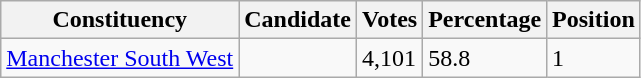<table class="wikitable sortable">
<tr>
<th>Constituency</th>
<th>Candidate</th>
<th>Votes</th>
<th>Percentage</th>
<th>Position</th>
</tr>
<tr>
<td><a href='#'>Manchester South West</a></td>
<td></td>
<td>4,101</td>
<td>58.8</td>
<td>1</td>
</tr>
</table>
